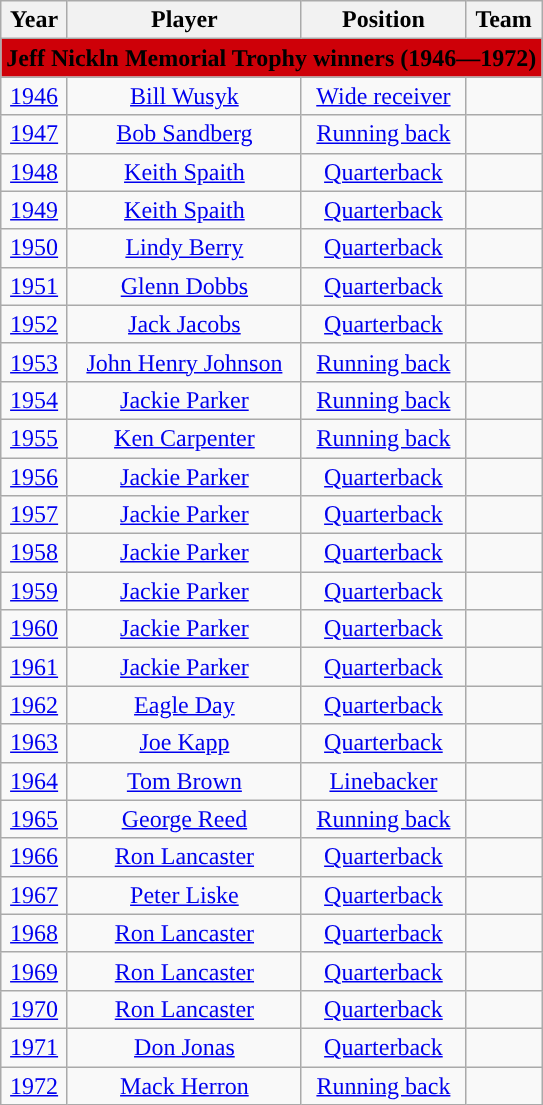<table class="wikitable sortable" style="text-align:center">
<tr>
<th scope=col>Year</th>
<th scope=col>Player</th>
<th scope=col>Position</th>
<th scope=col>Team</th>
</tr>
<tr>
<th style="background:#CE0008;" colspan="7"><span>Jeff Nickln Memorial Trophy winners (1946—1972)</span></th>
</tr>
<tr>
<td><a href='#'>1946</a></td>
<td><a href='#'>Bill Wusyk</a></td>
<td><a href='#'>Wide receiver</a></td>
<td><a href='#'></a></td>
</tr>
<tr>
<td><a href='#'>1947</a></td>
<td><a href='#'>Bob Sandberg</a></td>
<td><a href='#'>Running back</a></td>
<td><a href='#'></a></td>
</tr>
<tr>
<td><a href='#'>1948</a></td>
<td><a href='#'>Keith Spaith</a></td>
<td><a href='#'>Quarterback</a></td>
<td><a href='#'></a></td>
</tr>
<tr>
<td><a href='#'>1949</a></td>
<td><a href='#'>Keith Spaith</a></td>
<td><a href='#'>Quarterback</a></td>
<td><a href='#'></a></td>
</tr>
<tr>
<td><a href='#'>1950</a></td>
<td><a href='#'>Lindy Berry</a></td>
<td><a href='#'>Quarterback</a></td>
<td><a href='#'></a></td>
</tr>
<tr>
<td><a href='#'>1951</a></td>
<td><a href='#'>Glenn Dobbs</a></td>
<td><a href='#'>Quarterback</a></td>
<td><a href='#'></a></td>
</tr>
<tr>
<td><a href='#'>1952</a></td>
<td><a href='#'>Jack Jacobs</a></td>
<td><a href='#'>Quarterback</a></td>
<td><a href='#'></a></td>
</tr>
<tr>
<td><a href='#'>1953</a></td>
<td><a href='#'>John Henry Johnson</a></td>
<td><a href='#'>Running back</a></td>
<td><a href='#'></a></td>
</tr>
<tr>
<td><a href='#'>1954</a></td>
<td><a href='#'>Jackie Parker</a></td>
<td><a href='#'>Running back</a></td>
<td><a href='#'></a></td>
</tr>
<tr>
<td><a href='#'>1955</a></td>
<td><a href='#'>Ken Carpenter</a></td>
<td><a href='#'>Running back</a></td>
<td><a href='#'></a></td>
</tr>
<tr>
<td><a href='#'>1956</a></td>
<td><a href='#'>Jackie Parker</a></td>
<td><a href='#'>Quarterback</a></td>
<td><a href='#'></a></td>
</tr>
<tr>
<td><a href='#'>1957</a></td>
<td><a href='#'>Jackie Parker</a></td>
<td><a href='#'>Quarterback</a></td>
<td><a href='#'></a></td>
</tr>
<tr>
<td><a href='#'>1958</a></td>
<td><a href='#'>Jackie Parker</a></td>
<td><a href='#'>Quarterback</a></td>
<td><a href='#'></a></td>
</tr>
<tr>
<td><a href='#'>1959</a></td>
<td><a href='#'>Jackie Parker</a></td>
<td><a href='#'>Quarterback</a></td>
<td><a href='#'></a></td>
</tr>
<tr>
<td><a href='#'>1960</a></td>
<td><a href='#'>Jackie Parker</a></td>
<td><a href='#'>Quarterback</a></td>
<td><a href='#'></a></td>
</tr>
<tr>
<td><a href='#'>1961</a></td>
<td><a href='#'>Jackie Parker</a></td>
<td><a href='#'>Quarterback</a></td>
<td><a href='#'></a></td>
</tr>
<tr>
<td><a href='#'>1962</a></td>
<td><a href='#'>Eagle Day</a></td>
<td><a href='#'>Quarterback</a></td>
<td><a href='#'></a></td>
</tr>
<tr>
<td><a href='#'>1963</a></td>
<td><a href='#'>Joe Kapp</a></td>
<td><a href='#'>Quarterback</a></td>
<td><a href='#'></a></td>
</tr>
<tr>
<td><a href='#'>1964</a></td>
<td><a href='#'>Tom Brown</a></td>
<td><a href='#'>Linebacker</a></td>
<td><a href='#'></a></td>
</tr>
<tr>
<td><a href='#'>1965</a></td>
<td><a href='#'>George Reed</a></td>
<td><a href='#'>Running back</a></td>
<td><a href='#'></a></td>
</tr>
<tr>
<td><a href='#'>1966</a></td>
<td><a href='#'>Ron Lancaster</a></td>
<td><a href='#'>Quarterback</a></td>
<td><a href='#'></a></td>
</tr>
<tr>
<td><a href='#'>1967</a></td>
<td><a href='#'>Peter Liske</a></td>
<td><a href='#'>Quarterback</a></td>
<td><a href='#'></a></td>
</tr>
<tr>
<td><a href='#'>1968</a></td>
<td><a href='#'>Ron Lancaster</a></td>
<td><a href='#'>Quarterback</a></td>
<td><a href='#'></a></td>
</tr>
<tr>
<td><a href='#'>1969</a></td>
<td><a href='#'>Ron Lancaster</a></td>
<td><a href='#'>Quarterback</a></td>
<td><a href='#'></a></td>
</tr>
<tr>
<td><a href='#'>1970</a></td>
<td><a href='#'>Ron Lancaster</a></td>
<td><a href='#'>Quarterback</a></td>
<td><a href='#'></a></td>
</tr>
<tr>
<td><a href='#'>1971</a></td>
<td><a href='#'>Don Jonas</a></td>
<td><a href='#'>Quarterback</a></td>
<td><a href='#'></a></td>
</tr>
<tr>
<td><a href='#'>1972</a></td>
<td><a href='#'>Mack Herron</a></td>
<td><a href='#'>Running back</a></td>
<td><a href='#'></a></td>
</tr>
</table>
